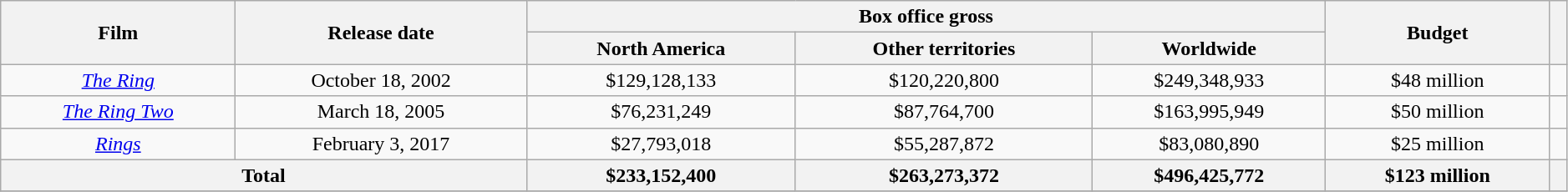<table class="wikitable sortable" width=99% border="1" style="text-align: center;">
<tr>
<th rowspan="2">Film</th>
<th rowspan="2">Release date</th>
<th colspan="3">Box office gross</th>
<th rowspan="2">Budget</th>
<th rowspan="2"></th>
</tr>
<tr>
<th>North America</th>
<th>Other territories</th>
<th>Worldwide</th>
</tr>
<tr>
<td><em><a href='#'>The Ring</a></em></td>
<td>October 18, 2002</td>
<td style="text-align:center;">$129,128,133</td>
<td style="text-align:center;">$120,220,800</td>
<td style="text-align:center;">$249,348,933</td>
<td style="text-align:center;">$48 million</td>
<td style="text-align:center;"></td>
</tr>
<tr>
<td><em><a href='#'>The Ring Two</a></em></td>
<td>March 18, 2005</td>
<td style="text-align:center;">$76,231,249</td>
<td style="text-align:center;">$87,764,700</td>
<td style="text-align:center;">$163,995,949</td>
<td style="text-align:center;">$50 million</td>
<td style="text-align:center;"></td>
</tr>
<tr>
<td><em><a href='#'>Rings</a></em></td>
<td>February 3, 2017</td>
<td style="text-align:center;">$27,793,018</td>
<td style="text-align:center;">$55,287,872</td>
<td style="text-align:center;">$83,080,890</td>
<td style="text-align:center;">$25 million</td>
<td style="text-align:center;"></td>
</tr>
<tr>
<th colspan="2">Total</th>
<th>$233,152,400</th>
<th>$263,273,372</th>
<th>$496,425,772</th>
<th>$123 million</th>
<th></th>
</tr>
<tr>
</tr>
</table>
